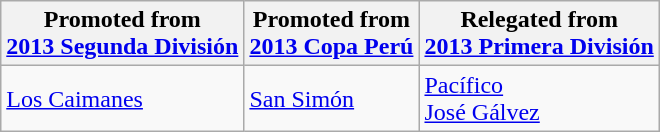<table class="wikitable">
<tr>
<th>Promoted from<br><a href='#'>2013 Segunda División</a></th>
<th>Promoted from<br><a href='#'>2013 Copa Perú</a></th>
<th>Relegated from<br><a href='#'>2013 Primera División</a></th>
</tr>
<tr>
<td> <a href='#'>Los Caimanes</a> </td>
<td> <a href='#'>San Simón</a> </td>
<td> <a href='#'>Pacífico</a> <br> <a href='#'>José Gálvez</a> </td>
</tr>
</table>
